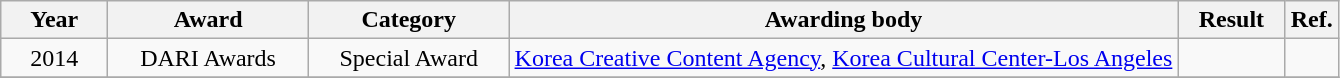<table class="wikitable sortable plainrowheaders" style="text-align:center;">
<tr>
<th style="width:8%;" scope="col">Year</th>
<th style="width:15%;" scope="col">Award</th>
<th style="width:15%;" scope="col">Category</th>
<th style="width:50%;" scope="col">Awarding body</th>
<th style="width:8%;" scope="col">Result</th>
<th style="width:4%;" scope="col">Ref.</th>
</tr>
<tr>
<td>2014</td>
<td>DARI Awards</td>
<td>Special Award</td>
<td><a href='#'>Korea Creative Content Agency</a>, <a href='#'>Korea Cultural Center-Los Angeles</a></td>
<td></td>
<td></td>
</tr>
<tr>
</tr>
</table>
